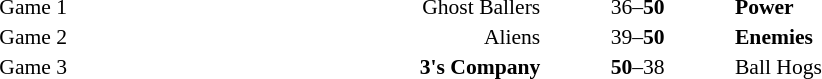<table style="width:100%;" cellspacing="1">
<tr>
<th width=15%></th>
<th width=25%></th>
<th width=10%></th>
<th width=25%></th>
</tr>
<tr style=font-size:90%>
<td align=right>Game 1</td>
<td align=right>Ghost Ballers</td>
<td align=center>36–<strong>50</strong></td>
<td><strong>Power</strong></td>
<td></td>
</tr>
<tr style=font-size:90%>
<td align=right>Game 2</td>
<td align=right>Aliens</td>
<td align=center>39–<strong>50</strong></td>
<td><strong>Enemies</strong></td>
<td></td>
</tr>
<tr style=font-size:90%>
<td align=right>Game 3</td>
<td align=right><strong>3's Company</strong></td>
<td align=center><strong>50</strong>–38</td>
<td>Ball Hogs</td>
<td></td>
</tr>
</table>
